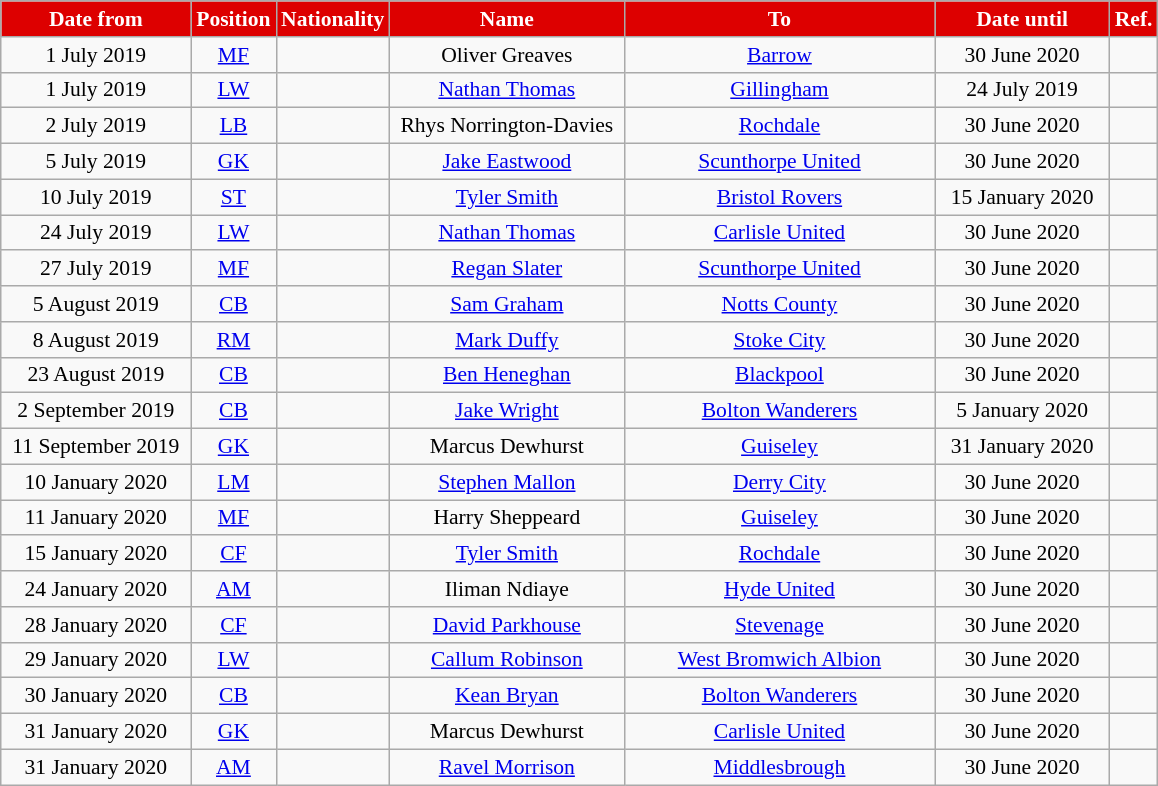<table class="wikitable"  style="text-align:center; font-size:90%; ">
<tr>
<th style="background:#DD0000; color:#FFFFFF; width:120px;">Date from</th>
<th style="background:#DD0000; color:#FFFFFF; width:50px;">Position</th>
<th style="background:#DD0000; color:#FFFFFF; width:50px;">Nationality</th>
<th style="background:#DD0000; color:#FFFFFF; width:150px;">Name</th>
<th style="background:#DD0000; color:#FFFFFF; width:200px;">To</th>
<th style="background:#DD0000; color:#FFFFFF; width:110px;">Date until</th>
<th style="background:#DD0000; color:#FFFFFF; width:25px;">Ref.</th>
</tr>
<tr>
<td>1 July 2019</td>
<td><a href='#'>MF</a></td>
<td></td>
<td>Oliver Greaves</td>
<td> <a href='#'>Barrow</a></td>
<td>30 June 2020</td>
<td></td>
</tr>
<tr>
<td>1 July 2019</td>
<td><a href='#'>LW</a></td>
<td></td>
<td><a href='#'>Nathan Thomas</a></td>
<td> <a href='#'>Gillingham</a></td>
<td>24 July 2019</td>
<td></td>
</tr>
<tr>
<td>2 July 2019</td>
<td><a href='#'>LB</a></td>
<td></td>
<td>Rhys Norrington-Davies</td>
<td> <a href='#'>Rochdale</a></td>
<td>30 June 2020</td>
<td></td>
</tr>
<tr>
<td>5 July 2019</td>
<td><a href='#'>GK</a></td>
<td></td>
<td><a href='#'>Jake Eastwood</a></td>
<td> <a href='#'>Scunthorpe United</a></td>
<td>30 June 2020</td>
<td></td>
</tr>
<tr>
<td>10 July 2019</td>
<td><a href='#'>ST</a></td>
<td></td>
<td><a href='#'>Tyler Smith</a></td>
<td> <a href='#'>Bristol Rovers</a></td>
<td>15 January 2020</td>
<td></td>
</tr>
<tr>
<td>24 July 2019</td>
<td><a href='#'>LW</a></td>
<td></td>
<td><a href='#'>Nathan Thomas</a></td>
<td> <a href='#'>Carlisle United</a></td>
<td>30 June 2020</td>
<td></td>
</tr>
<tr>
<td>27 July 2019</td>
<td><a href='#'>MF</a></td>
<td></td>
<td><a href='#'>Regan Slater</a></td>
<td> <a href='#'>Scunthorpe United</a></td>
<td>30 June 2020</td>
<td></td>
</tr>
<tr>
<td>5 August 2019</td>
<td><a href='#'>CB</a></td>
<td></td>
<td><a href='#'>Sam Graham</a></td>
<td> <a href='#'>Notts County</a></td>
<td>30 June 2020</td>
<td></td>
</tr>
<tr>
<td>8 August 2019</td>
<td><a href='#'>RM</a></td>
<td></td>
<td><a href='#'>Mark Duffy</a></td>
<td> <a href='#'>Stoke City</a></td>
<td>30 June 2020</td>
<td></td>
</tr>
<tr>
<td>23 August 2019</td>
<td><a href='#'>CB</a></td>
<td></td>
<td><a href='#'>Ben Heneghan</a></td>
<td> <a href='#'>Blackpool</a></td>
<td>30 June 2020</td>
<td></td>
</tr>
<tr>
<td>2 September 2019</td>
<td><a href='#'>CB</a></td>
<td></td>
<td><a href='#'>Jake Wright</a></td>
<td> <a href='#'>Bolton Wanderers</a></td>
<td>5 January 2020</td>
<td></td>
</tr>
<tr>
<td>11 September 2019</td>
<td><a href='#'>GK</a></td>
<td></td>
<td>Marcus Dewhurst</td>
<td> <a href='#'>Guiseley</a></td>
<td>31 January 2020</td>
<td></td>
</tr>
<tr>
<td>10 January 2020</td>
<td><a href='#'>LM</a></td>
<td></td>
<td><a href='#'>Stephen Mallon</a></td>
<td> <a href='#'>Derry City</a></td>
<td>30 June 2020</td>
<td></td>
</tr>
<tr>
<td>11 January 2020</td>
<td><a href='#'>MF</a></td>
<td></td>
<td>Harry Sheppeard</td>
<td> <a href='#'>Guiseley</a></td>
<td>30 June 2020</td>
<td></td>
</tr>
<tr>
<td>15 January 2020</td>
<td><a href='#'>CF</a></td>
<td></td>
<td><a href='#'>Tyler Smith</a></td>
<td> <a href='#'>Rochdale</a></td>
<td>30 June 2020</td>
<td></td>
</tr>
<tr>
<td>24 January 2020</td>
<td><a href='#'>AM</a></td>
<td></td>
<td>Iliman Ndiaye</td>
<td> <a href='#'>Hyde United</a></td>
<td>30 June 2020</td>
<td></td>
</tr>
<tr>
<td>28 January 2020</td>
<td><a href='#'>CF</a></td>
<td></td>
<td><a href='#'>David Parkhouse</a></td>
<td> <a href='#'>Stevenage</a></td>
<td>30 June 2020</td>
<td></td>
</tr>
<tr>
<td>29 January 2020</td>
<td><a href='#'>LW</a></td>
<td></td>
<td><a href='#'>Callum Robinson</a></td>
<td> <a href='#'>West Bromwich Albion</a></td>
<td>30 June 2020</td>
<td></td>
</tr>
<tr>
<td>30 January 2020</td>
<td><a href='#'>CB</a></td>
<td></td>
<td><a href='#'>Kean Bryan</a></td>
<td> <a href='#'>Bolton Wanderers</a></td>
<td>30 June 2020</td>
<td></td>
</tr>
<tr>
<td>31 January 2020</td>
<td><a href='#'>GK</a></td>
<td></td>
<td>Marcus Dewhurst</td>
<td> <a href='#'>Carlisle United</a></td>
<td>30 June 2020</td>
<td></td>
</tr>
<tr>
<td>31 January 2020</td>
<td><a href='#'>AM</a></td>
<td></td>
<td><a href='#'>Ravel Morrison</a></td>
<td> <a href='#'>Middlesbrough</a></td>
<td>30 June 2020</td>
<td></td>
</tr>
</table>
